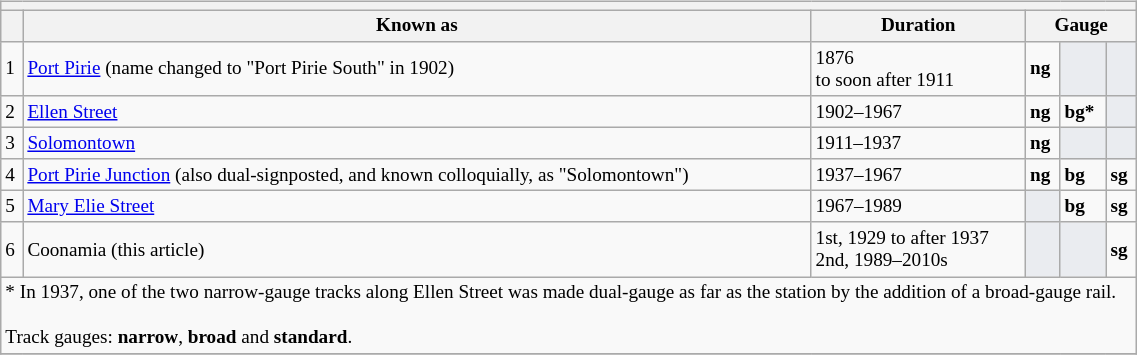<table class="wikitable floatright mw-collapsible mw-collapsed" border= "1" style= "width:60%; font-size: 80%; float:right; margin-left:2em; margin-right:2em; margin-bottom:2em">
<tr>
<th colspan="6"></th>
</tr>
<tr>
<th scope="col"> </th>
<th scope="col">Known as</th>
<th scope="col">Duration</th>
<th scope="col" colspan="3">Gauge</th>
</tr>
<tr>
<td>1</td>
<td><a href='#'>Port Pirie</a> (name changed to "Port Pirie South" in 1902)</td>
<td>1876<br>to soon after 1911</td>
<td><span><strong>ng</strong></span></td>
<td style="background: #eaecf0;"> </td>
<td style="background: #eaecf0;"></td>
</tr>
<tr>
<td>2</td>
<td><a href='#'>Ellen Street</a></td>
<td>1902–1967</td>
<td><span><strong>ng</strong></span></td>
<td><span><strong> bg*</strong></span></td>
<td style="background: #eaecf0;"></td>
</tr>
<tr>
<td>3</td>
<td><a href='#'>Solomontown</a></td>
<td>1911–1937</td>
<td><span><strong>ng</strong></span></td>
<td style="background: #eaecf0;"></td>
<td style="background: #eaecf0;"></td>
</tr>
<tr>
<td>4</td>
<td><a href='#'>Port Pirie Junction</a> (also dual-signposted, and known colloquially, as "Solomontown")</td>
<td>1937–1967</td>
<td><span><strong>ng</strong></span></td>
<td><span><strong>bg</strong></span></td>
<td><span><strong>sg</strong></span></td>
</tr>
<tr>
<td>5</td>
<td><a href='#'>Mary Elie Street</a></td>
<td>1967–1989</td>
<td style="background: #eaecf0;"></td>
<td><span><strong>bg</strong></span></td>
<td><span><strong>sg</strong></span></td>
</tr>
<tr>
<td>6</td>
<td>Coonamia (this article)</td>
<td>1st, 1929 to after 1937<br>2nd, 1989–2010s</td>
<td style="background: #eaecf0;"></td>
<td style="background: #eaecf0;"></td>
<td><span><strong>sg</strong></span></td>
</tr>
<tr>
<td colspan="6">* In 1937, one of the two narrow-gauge tracks along Ellen Street was made dual-gauge as far as the station by the addition of a broad-gauge rail. <br><br>Track gauges: <span><strong>narrow</strong></span>, <span><strong>broad</strong></span> and <span><strong>standard</strong>.</span><br></td>
</tr>
<tr>
</tr>
</table>
